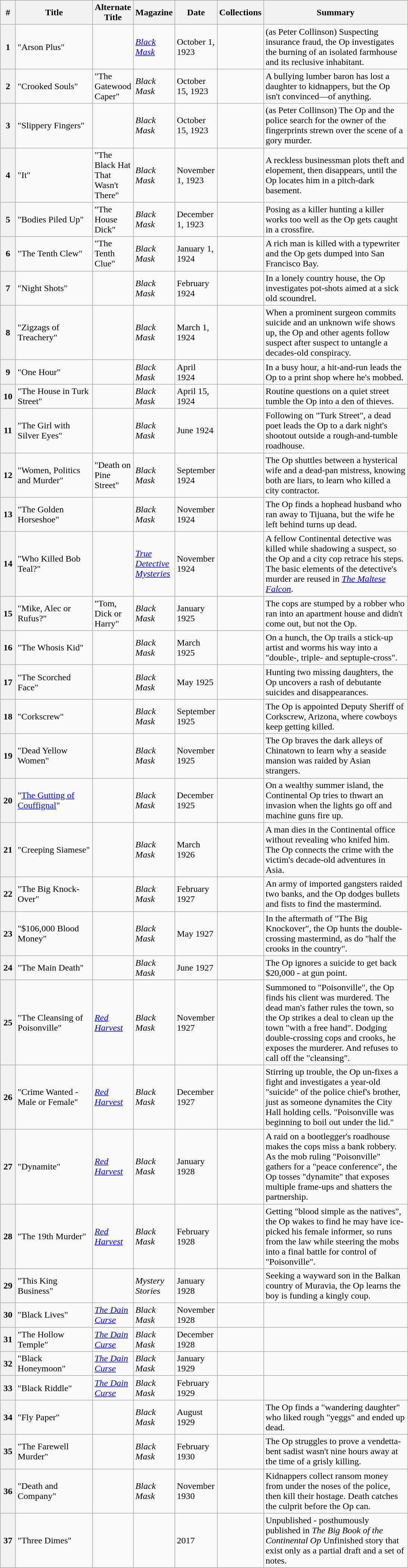<table class=wikitable>
<tr>
<th scope="col" style="width: 20px;">#</th>
<th scope="col" style="width: 130px;">Title</th>
<th scope="col" style="width: 65px;">Alternate Title</th>
<th scope="col" style="width: 60px;">Magazine</th>
<th scope="col" style="width: 50px;">Date</th>
<th scope="col" style="width: 10px;">Collections</th>
<th scope="col" style="width: 250px;">Summary</th>
</tr>
<tr>
<th>1</th>
<td>"Arson Plus"</td>
<td></td>
<td><em><a href='#'>Black Mask</a></em></td>
<td>October 1, 1923</td>
<td></td>
<td>(as Peter Collinson) Suspecting insurance fraud, the Op investigates the burning of an isolated farmhouse and its reclusive inhabitant.</td>
</tr>
<tr>
<th>2</th>
<td>"Crooked Souls"</td>
<td>"The Gatewood Caper"</td>
<td><em>Black Mask</em></td>
<td>October 15, 1923</td>
<td></td>
<td>A bullying lumber baron has lost a daughter to kidnappers, but the Op isn't convinced—of anything.</td>
</tr>
<tr>
<th>3</th>
<td>"Slippery Fingers"</td>
<td></td>
<td><em>Black Mask</em></td>
<td>October 15, 1923</td>
<td></td>
<td>(as Peter Collinson) The Op and the police search for the owner of the fingerprints strewn over the scene of a gory murder.</td>
</tr>
<tr>
<th>4</th>
<td>"It"</td>
<td>"The Black Hat That Wasn't There"</td>
<td><em>Black Mask</em></td>
<td>November 1, 1923</td>
<td></td>
<td>A reckless businessman plots theft and elopement, then disappears, until the Op locates him in a pitch-dark basement.</td>
</tr>
<tr>
<th>5</th>
<td>"Bodies Piled Up"</td>
<td>"The House Dick"</td>
<td><em>Black Mask</em></td>
<td>December 1, 1923</td>
<td></td>
<td>Posing as a killer hunting a killer works too well as the Op gets caught in a crossfire.</td>
</tr>
<tr>
<th>6</th>
<td>"The Tenth Clew"</td>
<td>"The Tenth Clue"</td>
<td><em>Black Mask</em></td>
<td>January 1, 1924</td>
<td></td>
<td>A rich man is killed with a typewriter and the Op gets dumped into San Francisco Bay.</td>
</tr>
<tr>
<th>7</th>
<td>"Night Shots"</td>
<td></td>
<td><em>Black Mask</em></td>
<td>February 1924</td>
<td></td>
<td>In a lonely country house, the Op investigates pot-shots aimed at a sick old scoundrel.</td>
</tr>
<tr>
<th>8</th>
<td>"Zigzags of Treachery"</td>
<td></td>
<td><em>Black Mask</em></td>
<td>March 1, 1924</td>
<td></td>
<td>When a prominent surgeon commits suicide and an unknown wife shows up, the Op and other agents follow suspect after suspect to untangle a decades-old conspiracy.</td>
</tr>
<tr>
<th>9</th>
<td>"One Hour"</td>
<td></td>
<td><em>Black Mask</em></td>
<td>April 1924</td>
<td></td>
<td>In a busy hour, a hit-and-run leads the Op to a print shop where he's mobbed.</td>
</tr>
<tr>
<th>10</th>
<td>"The House in Turk Street"</td>
<td></td>
<td><em>Black Mask</em></td>
<td>April 15, 1924</td>
<td></td>
<td>Routine questions on a quiet street tumble the Op into a den of thieves.</td>
</tr>
<tr>
<th>11</th>
<td>"The Girl with Silver Eyes"</td>
<td></td>
<td><em>Black Mask</em></td>
<td>June 1924</td>
<td></td>
<td>Following on "Turk Street", a dead poet leads the Op to a dark night's shootout outside a rough-and-tumble roadhouse.</td>
</tr>
<tr>
<th>12</th>
<td>"Women, Politics and Murder"</td>
<td>"Death on Pine Street"</td>
<td><em>Black Mask</em></td>
<td>September 1924</td>
<td></td>
<td>The Op shuttles between a hysterical wife and a dead-pan mistress, knowing both are liars, to learn who killed a city contractor.</td>
</tr>
<tr>
<th>13</th>
<td>"The Golden Horseshoe"</td>
<td></td>
<td><em>Black Mask</em></td>
<td>November 1924</td>
<td></td>
<td>The Op finds a hophead husband who ran away to Tijuana, but the wife he left behind turns up dead.</td>
</tr>
<tr>
<th>14</th>
<td>"Who Killed Bob Teal?"</td>
<td></td>
<td><em><a href='#'>True Detective Mysteries</a></em></td>
<td>November 1924</td>
<td></td>
<td>A fellow Continental detective was killed while shadowing a suspect, so the Op and a city cop retrace his steps.<br>The basic elements of the detective's murder are reused in <em><a href='#'>The Maltese Falcon</a></em>.</td>
</tr>
<tr>
<th>15</th>
<td>"Mike, Alec or Rufus?"</td>
<td>"Tom, Dick or Harry"</td>
<td><em>Black Mask</em></td>
<td>January 1925</td>
<td></td>
<td>The cops are stumped by a robber who ran into an apartment house and didn't come out, but not the Op.</td>
</tr>
<tr>
<th>16</th>
<td>"The Whosis Kid"</td>
<td></td>
<td><em>Black Mask</em></td>
<td>March 1925</td>
<td></td>
<td>On a hunch, the Op trails a stick-up artist and worms his way into a "double-, triple- and septuple-cross".</td>
</tr>
<tr>
<th>17</th>
<td>"The Scorched Face"</td>
<td></td>
<td><em>Black Mask</em></td>
<td>May 1925</td>
<td></td>
<td>Hunting two missing daughters, the Op uncovers a rash of debutante suicides and disappearances.</td>
</tr>
<tr>
<th>18</th>
<td>"Corkscrew"</td>
<td></td>
<td><em>Black Mask</em></td>
<td>September 1925</td>
<td></td>
<td>The Op is appointed Deputy Sheriff of Corkscrew, Arizona, where cowboys keep getting killed.</td>
</tr>
<tr>
<th>19</th>
<td>"Dead Yellow Women"</td>
<td></td>
<td><em>Black Mask</em></td>
<td>November 1925</td>
<td></td>
<td>The Op braves the dark alleys of Chinatown to learn why a seaside mansion was raided by Asian strangers.</td>
</tr>
<tr>
<th>20</th>
<td>"<a href='#'>The Gutting of Couffignal</a>"</td>
<td></td>
<td><em>Black Mask</em></td>
<td>December 1925</td>
<td></td>
<td>On a wealthy summer island, the Continental Op tries to thwart an invasion when the lights go off and machine guns fire up.</td>
</tr>
<tr>
<th>21</th>
<td>"Creeping Siamese"</td>
<td></td>
<td><em>Black Mask</em></td>
<td>March 1926</td>
<td></td>
<td>A man dies in the Continental office without revealing who knifed him. The Op connects the crime with the victim's decade-old adventures in Asia.</td>
</tr>
<tr>
<th>22</th>
<td>"The Big Knock-Over"</td>
<td></td>
<td><em>Black Mask</em></td>
<td>February 1927</td>
<td></td>
<td>An army of imported gangsters raided two banks, and the Op dodges bullets and fists to find the mastermind.</td>
</tr>
<tr>
<th>23</th>
<td>"$106,000 Blood Money"</td>
<td></td>
<td><em>Black Mask</em></td>
<td>May 1927</td>
<td></td>
<td>In the aftermath of "The Big Knockover", the Op hunts the double-crossing mastermind, as do "half the crooks in the country".</td>
</tr>
<tr>
<th>24</th>
<td>"The Main Death"</td>
<td></td>
<td><em>Black Mask</em></td>
<td>June 1927</td>
<td></td>
<td>The Op ignores a suicide to get back $20,000 - at gun point.</td>
</tr>
<tr>
<th>25</th>
<td>"The Cleansing of Poisonville"</td>
<td><em><a href='#'>Red Harvest</a></em></td>
<td><em>Black Mask</em></td>
<td>November 1927</td>
<td></td>
<td>Summoned to "Poisonville", the Op finds his client was murdered. The dead man's father rules the town, so the Op strikes a deal to clean up the town "with a free hand". Dodging double-crossing cops and crooks, he exposes the murderer. And refuses to call off the "cleansing".</td>
</tr>
<tr>
<th>26</th>
<td>"Crime Wanted - Male or Female"</td>
<td><em><a href='#'>Red Harvest</a></em></td>
<td><em>Black Mask</em></td>
<td>December 1927</td>
<td></td>
<td>Stirring up trouble, the Op un-fixes a fight and investigates a year-old "suicide" of the police chief's brother, just as someone dynamites the City Hall holding cells. "Poisonville was beginning to boil out under the lid."</td>
</tr>
<tr>
<th>27</th>
<td>"Dynamite"</td>
<td><em><a href='#'>Red Harvest</a></em></td>
<td><em>Black Mask</em></td>
<td>January 1928</td>
<td></td>
<td>A raid on a bootlegger's roadhouse makes the cops miss a bank robbery. As the mob ruling "Poisonville" gathers for a "peace conference", the Op tosses "dynamite" that exposes multiple frame-ups and shatters the partnership.</td>
</tr>
<tr>
<th>28</th>
<td>"The 19th Murder"</td>
<td><em><a href='#'>Red Harvest</a></em></td>
<td><em>Black Mask</em></td>
<td>February 1928</td>
<td></td>
<td>Getting "blood simple as the natives", the Op wakes to find he may have ice-picked his female informer, so runs from the law while steering the mobs into a final battle for control of "Poisonville".</td>
</tr>
<tr>
<th>29</th>
<td>"This King Business"</td>
<td></td>
<td><em>Mystery Stories</em></td>
<td>January 1928</td>
<td></td>
<td>Seeking a wayward son in the Balkan country of Muravia, the Op learns the boy is funding a kingly coup.</td>
</tr>
<tr>
<th>30</th>
<td>"Black Lives"</td>
<td><em><a href='#'>The Dain Curse</a></em></td>
<td><em>Black Mask</em></td>
<td>November 1928</td>
<td></td>
<td></td>
</tr>
<tr>
<th>31</th>
<td>"The Hollow Temple"</td>
<td><em><a href='#'>The Dain Curse</a></em></td>
<td><em>Black Mask</em></td>
<td>December 1928</td>
<td></td>
<td></td>
</tr>
<tr>
<th>32</th>
<td>"Black Honeymoon"</td>
<td><em><a href='#'>The Dain Curse</a></em></td>
<td><em>Black Mask</em></td>
<td>January 1929</td>
<td></td>
<td></td>
</tr>
<tr>
<th>33</th>
<td>"Black Riddle"</td>
<td><em><a href='#'>The Dain Curse</a></em></td>
<td><em>Black Mask</em></td>
<td>February 1929</td>
<td></td>
<td></td>
</tr>
<tr>
<th>34</th>
<td>"Fly Paper"</td>
<td></td>
<td><em>Black Mask</em></td>
<td>August 1929</td>
<td></td>
<td>The Op finds a "wandering daughter" who liked rough "yeggs" and ended up dead.</td>
</tr>
<tr>
<th>35</th>
<td>"The Farewell Murder"</td>
<td></td>
<td><em>Black Mask</em></td>
<td>February 1930</td>
<td></td>
<td>The Op struggles to prove a vendetta-bent sadist wasn't nine hours away at the time of a grisly killing.</td>
</tr>
<tr>
<th>36</th>
<td>"Death and Company"</td>
<td></td>
<td><em>Black Mask</em></td>
<td>November 1930</td>
<td></td>
<td>Kidnappers collect ransom money from under the noses of the police, then kill their hostage. Death catches the culprit before the Op can.</td>
</tr>
<tr>
<th>37</th>
<td>"Three Dimes"</td>
<td></td>
<td></td>
<td>2017</td>
<td></td>
<td>Unpublished - posthumously published in <em>The Big Book of the Continental Op</em> Unfinished story that exist only as a partial draft and a set of notes.</td>
</tr>
</table>
